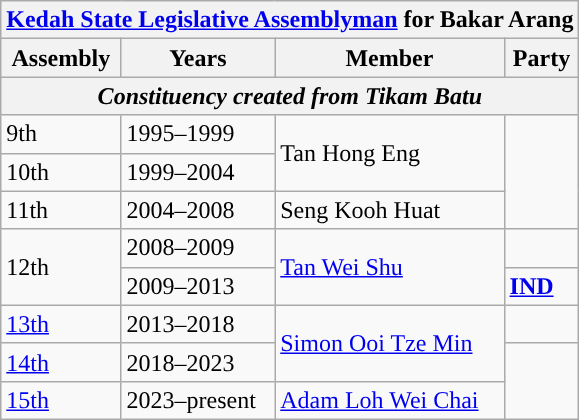<table class="wikitable">
<tr>
<th colspan="4"><a href='#'>Kedah State Legislative Assemblyman</a> for Bakar Arang</th>
</tr>
<tr>
<th>Assembly</th>
<th>Years</th>
<th>Member</th>
<th>Party</th>
</tr>
<tr>
<th colspan="4" align="center"><em>Constituency created from Tikam Batu</em></th>
</tr>
<tr>
<td>9th</td>
<td>1995–1999</td>
<td rowspan="2">Tan Hong Eng</td>
<td rowspan="3"></td>
</tr>
<tr>
<td>10th</td>
<td>1999–2004</td>
</tr>
<tr>
<td>11th</td>
<td>2004–2008</td>
<td>Seng Kooh Huat</td>
</tr>
<tr>
<td rowspan="2">12th</td>
<td>2008–2009</td>
<td rowspan="2"><a href='#'>Tan Wei Shu</a></td>
<td></td>
</tr>
<tr>
<td>2009–2013</td>
<td bgcolor=><strong><a href='#'>IND</a></strong></td>
</tr>
<tr>
<td><a href='#'>13th</a></td>
<td>2013–2018</td>
<td rowspan="2"><a href='#'>Simon Ooi Tze Min</a></td>
<td></td>
</tr>
<tr>
<td><a href='#'>14th</a></td>
<td>2018–2023</td>
<td rowspan=2></td>
</tr>
<tr>
<td><a href='#'>15th</a></td>
<td>2023–present</td>
<td><a href='#'>Adam Loh Wei Chai</a></td>
</tr>
</table>
